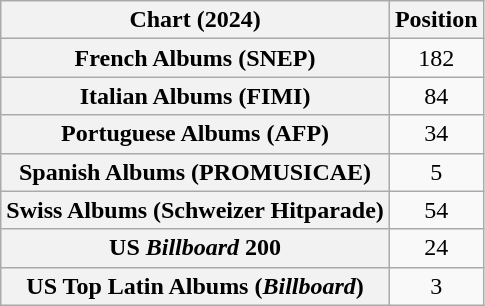<table class="wikitable sortable plainrowheaders" style="text-align:center">
<tr>
<th scope="col">Chart (2024)</th>
<th scope="col">Position</th>
</tr>
<tr>
<th scope="row">French Albums (SNEP)</th>
<td>182</td>
</tr>
<tr>
<th scope="row">Italian Albums (FIMI)</th>
<td>84</td>
</tr>
<tr>
<th scope="row">Portuguese Albums (AFP)</th>
<td>34</td>
</tr>
<tr>
<th scope="row">Spanish Albums (PROMUSICAE)</th>
<td>5</td>
</tr>
<tr>
<th scope="row">Swiss Albums (Schweizer Hitparade)</th>
<td>54</td>
</tr>
<tr>
<th scope="row">US <em>Billboard</em> 200</th>
<td>24</td>
</tr>
<tr>
<th scope="row">US Top Latin Albums (<em>Billboard</em>)</th>
<td>3</td>
</tr>
</table>
